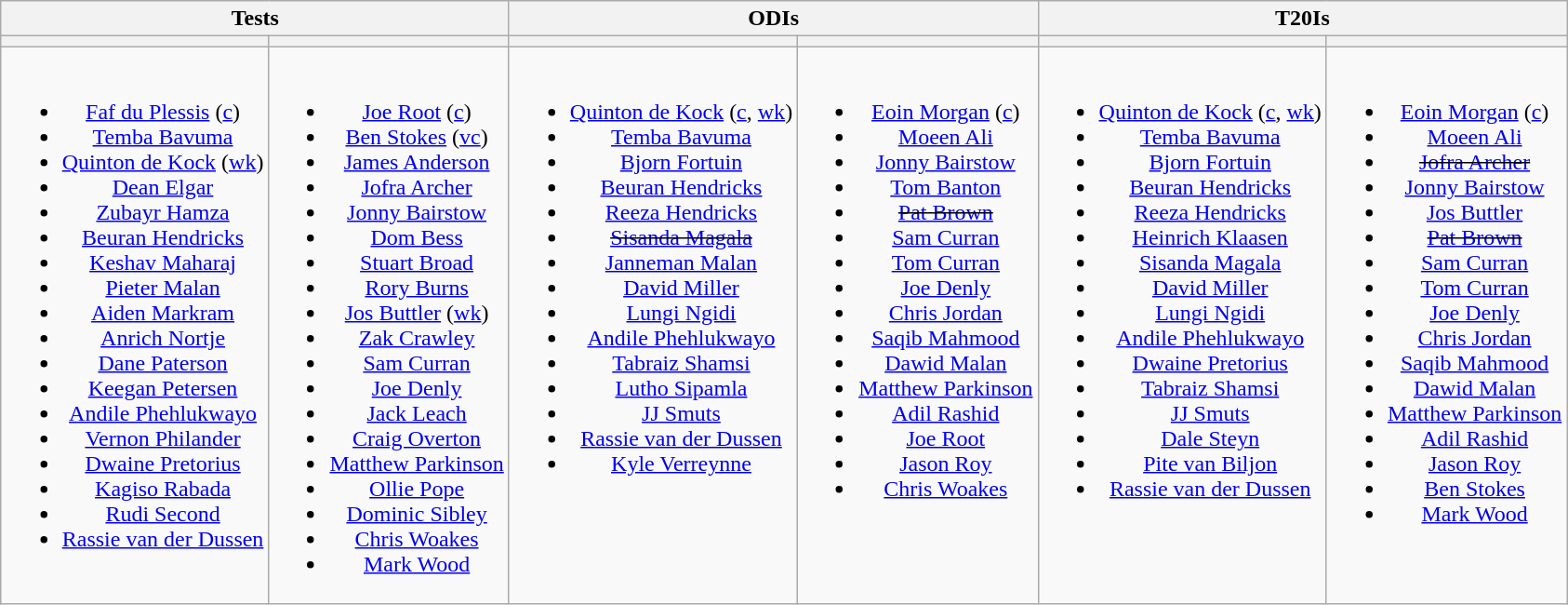<table class="wikitable" style="text-align:center; margin:auto">
<tr>
<th colspan=2>Tests</th>
<th colspan=2>ODIs</th>
<th colspan=2>T20Is</th>
</tr>
<tr>
<th></th>
<th></th>
<th></th>
<th></th>
<th></th>
<th></th>
</tr>
<tr style="vertical-align:top">
<td><br><ul><li><a href='#'>Faf du Plessis</a> (<a href='#'>c</a>)</li><li><a href='#'>Temba Bavuma</a></li><li><a href='#'>Quinton de Kock</a> (<a href='#'>wk</a>)</li><li><a href='#'>Dean Elgar</a></li><li><a href='#'>Zubayr Hamza</a></li><li><a href='#'>Beuran Hendricks</a></li><li><a href='#'>Keshav Maharaj</a></li><li><a href='#'>Pieter Malan</a></li><li><a href='#'>Aiden Markram</a></li><li><a href='#'>Anrich Nortje</a></li><li><a href='#'>Dane Paterson</a></li><li><a href='#'>Keegan Petersen</a></li><li><a href='#'>Andile Phehlukwayo</a></li><li><a href='#'>Vernon Philander</a></li><li><a href='#'>Dwaine Pretorius</a></li><li><a href='#'>Kagiso Rabada</a></li><li><a href='#'>Rudi Second</a></li><li><a href='#'>Rassie van der Dussen</a></li></ul></td>
<td><br><ul><li><a href='#'>Joe Root</a> (<a href='#'>c</a>)</li><li><a href='#'>Ben Stokes</a> (<a href='#'>vc</a>)</li><li><a href='#'>James Anderson</a></li><li><a href='#'>Jofra Archer</a></li><li><a href='#'>Jonny Bairstow</a></li><li><a href='#'>Dom Bess</a></li><li><a href='#'>Stuart Broad</a></li><li><a href='#'>Rory Burns</a></li><li><a href='#'>Jos Buttler</a> (<a href='#'>wk</a>)</li><li><a href='#'>Zak Crawley</a></li><li><a href='#'>Sam Curran</a></li><li><a href='#'>Joe Denly</a></li><li><a href='#'>Jack Leach</a></li><li><a href='#'>Craig Overton</a></li><li><a href='#'>Matthew Parkinson</a></li><li><a href='#'>Ollie Pope</a></li><li><a href='#'>Dominic Sibley</a></li><li><a href='#'>Chris Woakes</a></li><li><a href='#'>Mark Wood</a></li></ul></td>
<td><br><ul><li><a href='#'>Quinton de Kock</a> (<a href='#'>c</a>, <a href='#'>wk</a>)</li><li><a href='#'>Temba Bavuma</a></li><li><a href='#'>Bjorn Fortuin</a></li><li><a href='#'>Beuran Hendricks</a></li><li><a href='#'>Reeza Hendricks</a></li><li><s><a href='#'>Sisanda Magala</a></s></li><li><a href='#'>Janneman Malan</a></li><li><a href='#'>David Miller</a></li><li><a href='#'>Lungi Ngidi</a></li><li><a href='#'>Andile Phehlukwayo</a></li><li><a href='#'>Tabraiz Shamsi</a></li><li><a href='#'>Lutho Sipamla</a></li><li><a href='#'>JJ Smuts</a></li><li><a href='#'>Rassie van der Dussen</a></li><li><a href='#'>Kyle Verreynne</a></li></ul></td>
<td><br><ul><li><a href='#'>Eoin Morgan</a> (<a href='#'>c</a>)</li><li><a href='#'>Moeen Ali</a></li><li><a href='#'>Jonny Bairstow</a></li><li><a href='#'>Tom Banton</a></li><li><s><a href='#'>Pat Brown</a></s></li><li><a href='#'>Sam Curran</a></li><li><a href='#'>Tom Curran</a></li><li><a href='#'>Joe Denly</a></li><li><a href='#'>Chris Jordan</a></li><li><a href='#'>Saqib Mahmood</a></li><li><a href='#'>Dawid Malan</a></li><li><a href='#'>Matthew Parkinson</a></li><li><a href='#'>Adil Rashid</a></li><li><a href='#'>Joe Root</a></li><li><a href='#'>Jason Roy</a></li><li><a href='#'>Chris Woakes</a></li></ul></td>
<td><br><ul><li><a href='#'>Quinton de Kock</a> (<a href='#'>c</a>, <a href='#'>wk</a>)</li><li><a href='#'>Temba Bavuma</a></li><li><a href='#'>Bjorn Fortuin</a></li><li><a href='#'>Beuran Hendricks</a></li><li><a href='#'>Reeza Hendricks</a></li><li><a href='#'>Heinrich Klaasen</a></li><li><a href='#'>Sisanda Magala</a></li><li><a href='#'>David Miller</a></li><li><a href='#'>Lungi Ngidi</a></li><li><a href='#'>Andile Phehlukwayo</a></li><li><a href='#'>Dwaine Pretorius</a></li><li><a href='#'>Tabraiz Shamsi</a></li><li><a href='#'>JJ Smuts</a></li><li><a href='#'>Dale Steyn</a></li><li><a href='#'>Pite van Biljon</a></li><li><a href='#'>Rassie van der Dussen</a></li></ul></td>
<td><br><ul><li><a href='#'>Eoin Morgan</a> (<a href='#'>c</a>)</li><li><a href='#'>Moeen Ali</a></li><li><s><a href='#'>Jofra Archer</a></s></li><li><a href='#'>Jonny Bairstow</a></li><li><a href='#'>Jos Buttler</a></li><li><s><a href='#'>Pat Brown</a></s></li><li><a href='#'>Sam Curran</a></li><li><a href='#'>Tom Curran</a></li><li><a href='#'>Joe Denly</a></li><li><a href='#'>Chris Jordan</a></li><li><a href='#'>Saqib Mahmood</a></li><li><a href='#'>Dawid Malan</a></li><li><a href='#'>Matthew Parkinson</a></li><li><a href='#'>Adil Rashid</a></li><li><a href='#'>Jason Roy</a></li><li><a href='#'>Ben Stokes</a></li><li><a href='#'>Mark Wood</a></li></ul></td>
</tr>
</table>
